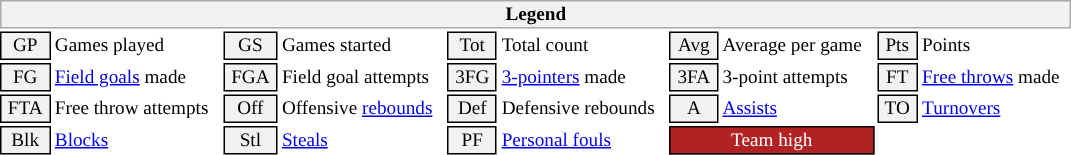<table class="toccolours" style="font-size: 80%; white-space: nowrap;">
<tr>
<th colspan="10" style="background-color: #F2F2F2; border: 1px solid #AAAAAA;">Legend</th>
</tr>
<tr>
<td style="background-color: #F2F2F2; border: 1px solid black; text-align: center;">GP</td>
<td style="padding-right: 8px">Games played</td>
<td style="background-color: #F2F2F2; border: 1px solid black; text-align: center;">GS</td>
<td style="padding-right: 8px">Games started</td>
<td style="background-color: #F2F2F2; border: 1px solid black; text-align: center;">Tot</td>
<td style="padding-right: 8px">Total count</td>
<td style="background-color: #F2F2F2; border: 1px solid black; text-align: center;">Avg</td>
<td style="padding-right: 8px">Average per game</td>
<td style="background-color: #F2F2F2; border: 1px solid black; text-align: center;"> Pts </td>
<td>Points</td>
</tr>
<tr>
<td style="background-color: #F2F2F2; border: 1px solid black; text-align: center;">FG</td>
<td style="padding-right: 8px"><a href='#'>Field goals</a> made</td>
<td style="background-color: #F2F2F2; border: 1px solid black; text-align: center;"> FGA </td>
<td style="padding-right: 8px">Field goal attempts</td>
<td style="background-color: #F2F2F2; border: 1px solid black; text-align: center;"> 3FG </td>
<td style="padding-right: 8px"><a href='#'>3-pointers</a> made</td>
<td style="background-color: #F2F2F2; border: 1px solid black; text-align: center;"> 3FA </td>
<td style="padding-right: 8px">3-point attempts</td>
<td style="background-color: #F2F2F2; border: 1px solid black; text-align: center;">FT</td>
<td style="padding-right: 8px"><a href='#'>Free throws</a> made</td>
</tr>
<tr>
<td style="background-color: #F2F2F2; border: 1px solid black; text-align: center;"> FTA </td>
<td style="padding-right: 8px">Free throw attempts</td>
<td style="background-color: #F2F2F2; border: 1px solid black; text-align: center;">Off</td>
<td style="padding-right: 8px">Offensive <a href='#'>rebounds</a></td>
<td style="background-color: #F2F2F2; border: 1px solid black; text-align: center;">Def</td>
<td style="padding-right: 8px">Defensive rebounds</td>
<td style="background-color: #F2F2F2; border: 1px solid black; text-align: center;">A</td>
<td style="padding-right: 8px"><a href='#'>Assists</a></td>
<td style="background-color: #F2F2F2; border: 1px solid black; text-align: center;"> TO </td>
<td style="padding-right: 8px"><a href='#'>Turnovers</a></td>
</tr>
<tr>
<td style="background-color: #F2F2F2; border: 1px solid black; text-align: center;">Blk</td>
<td style="padding-right: 8px"><a href='#'>Blocks</a></td>
<td style="background-color: #F2F2F2; border: 1px solid black; text-align: center;">Stl</td>
<td style="padding-right: 8px"><a href='#'>Steals</a></td>
<td style="background-color: #F2F2F2; border: 1px solid black; text-align: center;">PF</td>
<td style="padding-right: 8px"><a href='#'>Personal fouls</a></td>
<td colspan="2" style="background:#B22222; text-align: center; color:#ffffff; border: 1px solid black;">Team high</td>
<td></td>
<td></td>
</tr>
</table>
